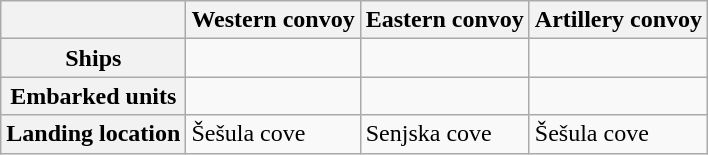<table class="wikitable">
<tr style="vertical-align: top;">
<th scope="col"></th>
<th scope="col">Western convoy</th>
<th scope="col">Eastern convoy</th>
<th scope="col">Artillery convoy</th>
</tr>
<tr style="vertical-align: top;">
<th scope="row">Ships</th>
<td></td>
<td></td>
<td></td>
</tr>
<tr style="vertical-align: top;">
<th scope="row">Embarked units</th>
<td></td>
<td></td>
<td></td>
</tr>
<tr style="vertical-align: top;">
<th scope="row">Landing location</th>
<td>Šešula cove</td>
<td>Senjska cove</td>
<td>Šešula cove</td>
</tr>
</table>
